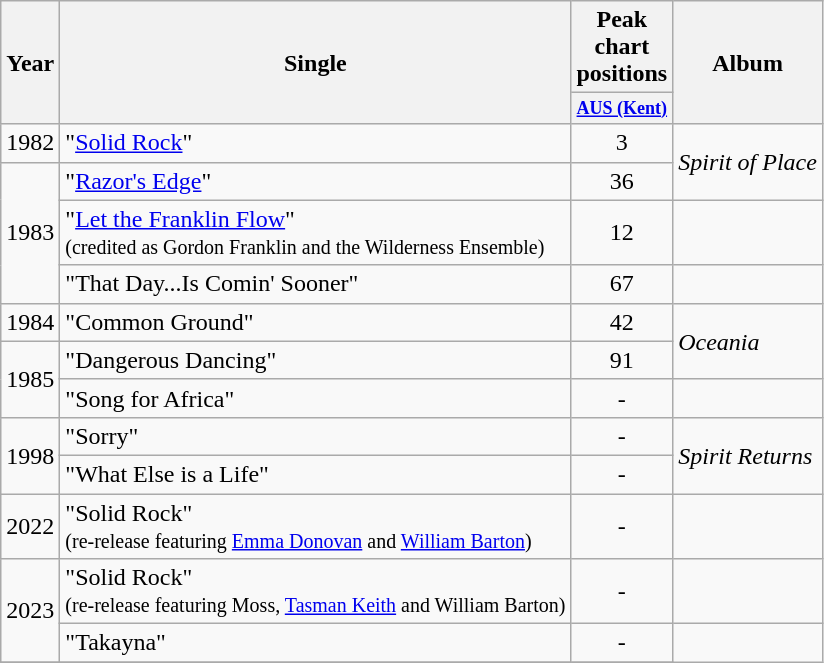<table class="wikitable">
<tr>
<th rowspan="2">Year</th>
<th rowspan="2">Single</th>
<th colspan="1">Peak chart positions</th>
<th rowspan="2">Album</th>
</tr>
<tr>
<th style="width:3em;font-size:75%"><a href='#'>AUS (Kent)</a></th>
</tr>
<tr>
<td rowspan="1">1982</td>
<td>"<a href='#'>Solid Rock</a>"</td>
<td align="center">3</td>
<td rowspan="2"><em>Spirit of Place</em></td>
</tr>
<tr>
<td rowspan="3">1983</td>
<td>"<a href='#'>Razor's Edge</a>"</td>
<td align="center">36</td>
</tr>
<tr>
<td>"<a href='#'>Let the Franklin Flow</a>" <br><small>(credited as Gordon Franklin and the Wilderness Ensemble)</small></td>
<td align="center">12</td>
<td></td>
</tr>
<tr>
<td>"That Day...Is Comin' Sooner"</td>
<td align="center">67</td>
<td></td>
</tr>
<tr>
<td rowspan="1">1984</td>
<td>"Common Ground"</td>
<td align="center">42</td>
<td rowspan="2"><em>Oceania</em></td>
</tr>
<tr>
<td rowspan="2">1985</td>
<td>"Dangerous Dancing"</td>
<td align="center">91</td>
</tr>
<tr>
<td>"Song for Africa"</td>
<td align="center">-</td>
<td></td>
</tr>
<tr>
<td rowspan="2">1998</td>
<td>"Sorry"</td>
<td align="center">-</td>
<td rowspan="2"><em>Spirit Returns</em></td>
</tr>
<tr>
<td>"What Else is a Life"</td>
<td align="center">-</td>
</tr>
<tr>
<td>2022</td>
<td>"Solid Rock"<br><small>(re-release featuring <a href='#'>Emma Donovan</a> and <a href='#'>William Barton</a>)</small></td>
<td align="center">-</td>
<td></td>
</tr>
<tr>
<td rowspan="2">2023</td>
<td>"Solid Rock"<br><small>(re-release featuring Moss, <a href='#'>Tasman Keith</a> and William Barton)</small></td>
<td align="center">-</td>
<td></td>
</tr>
<tr>
<td>"Takayna"</td>
<td align="center">-</td>
</tr>
<tr>
</tr>
</table>
